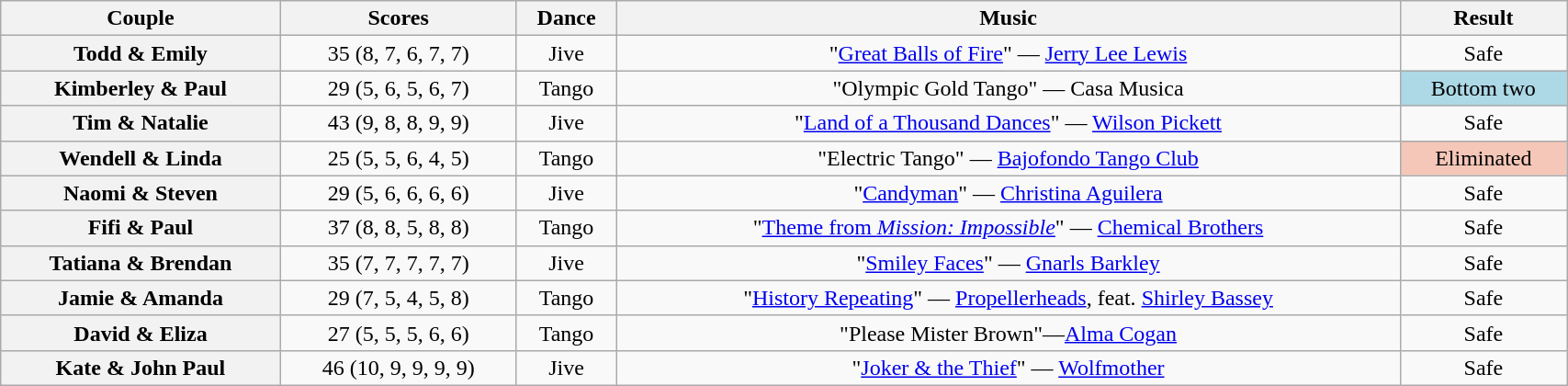<table class="wikitable sortable" style="text-align:center; width: 90%">
<tr>
<th scope="col">Couple</th>
<th scope="col">Scores</th>
<th scope="col">Dance</th>
<th scope="col" class="unsortable">Music</th>
<th scope="col" class="unsortable">Result</th>
</tr>
<tr>
<th scope="row">Todd & Emily</th>
<td>35 (8, 7, 6, 7, 7)</td>
<td>Jive</td>
<td>"<a href='#'>Great Balls of Fire</a>" — <a href='#'>Jerry Lee Lewis</a></td>
<td>Safe</td>
</tr>
<tr>
<th scope="row">Kimberley & Paul</th>
<td>29 (5, 6, 5, 6, 7)</td>
<td>Tango</td>
<td>"Olympic Gold Tango" — Casa Musica</td>
<td bgcolor="lightblue">Bottom two</td>
</tr>
<tr>
<th scope="row">Tim & Natalie</th>
<td>43 (9, 8, 8, 9, 9)</td>
<td>Jive</td>
<td>"<a href='#'>Land of a Thousand Dances</a>" — <a href='#'>Wilson Pickett</a></td>
<td>Safe</td>
</tr>
<tr>
<th scope="row">Wendell & Linda</th>
<td>25 (5, 5, 6, 4, 5)</td>
<td>Tango</td>
<td>"Electric Tango" — <a href='#'>Bajofondo Tango Club</a></td>
<td bgcolor="f4c7b8">Eliminated</td>
</tr>
<tr>
<th scope="row">Naomi & Steven</th>
<td>29 (5, 6, 6, 6, 6)</td>
<td>Jive</td>
<td>"<a href='#'>Candyman</a>" — <a href='#'>Christina Aguilera</a></td>
<td>Safe</td>
</tr>
<tr>
<th scope="row">Fifi & Paul</th>
<td>37 (8, 8, 5, 8, 8)</td>
<td>Tango</td>
<td>"<a href='#'>Theme from <em>Mission: Impossible</em></a>" — <a href='#'>Chemical Brothers</a></td>
<td>Safe</td>
</tr>
<tr>
<th scope="row">Tatiana & Brendan</th>
<td>35 (7, 7, 7, 7, 7)</td>
<td>Jive</td>
<td>"<a href='#'>Smiley Faces</a>" — <a href='#'>Gnarls Barkley</a></td>
<td>Safe</td>
</tr>
<tr>
<th scope="row">Jamie & Amanda</th>
<td>29 (7, 5, 4, 5, 8)</td>
<td>Tango</td>
<td>"<a href='#'>History Repeating</a>" — <a href='#'>Propellerheads</a>, feat. <a href='#'>Shirley Bassey</a></td>
<td>Safe</td>
</tr>
<tr>
<th scope="row">David & Eliza</th>
<td>27 (5, 5, 5, 6, 6)</td>
<td>Tango</td>
<td>"Please Mister Brown"—<a href='#'>Alma Cogan</a></td>
<td>Safe</td>
</tr>
<tr>
<th scope="row">Kate & John Paul</th>
<td>46 (10, 9, 9, 9, 9)</td>
<td>Jive</td>
<td>"<a href='#'>Joker & the Thief</a>" — <a href='#'>Wolfmother</a></td>
<td>Safe</td>
</tr>
</table>
